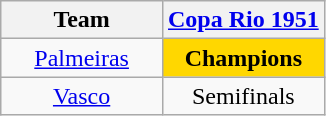<table class="wikitable">
<tr>
<th width= 50%>Team</th>
<th width= 50%><a href='#'>Copa Rio 1951</a></th>
</tr>
<tr align="center">
<td><a href='#'>Palmeiras</a></td>
<td bgcolor = "gold"><strong>Champions</strong></td>
</tr>
<tr align="center">
<td><a href='#'>Vasco</a></td>
<td>Semifinals</td>
</tr>
</table>
